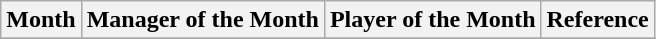<table class="wikitable">
<tr>
<th rowspan="1">Month</th>
<th colspan="2">Manager of the Month</th>
<th colspan="2">Player of the Month</th>
<th rowspan="1">Reference</th>
</tr>
<tr>
</tr>
</table>
